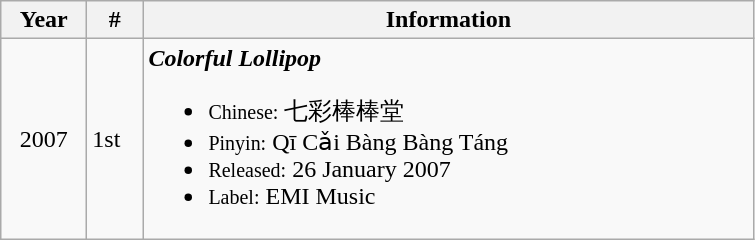<table class="wikitable">
<tr>
<th style="width:50px;">Year</th>
<th style="width:30px;">#</th>
<th style="width:400px;">Information</th>
</tr>
<tr>
<td style="text-align:center">2007</td>
<td>1st</td>
<td><strong><em>Colorful Lollipop</em></strong><br><ul><li><small>Chinese:</small> 七彩棒棒堂</li><li><small>Pinyin:</small> Qī Cǎi Bàng Bàng Táng</li><li><small>Released:</small> 26 January 2007</li><li><small>Label:</small> EMI Music</li></ul></td>
</tr>
</table>
